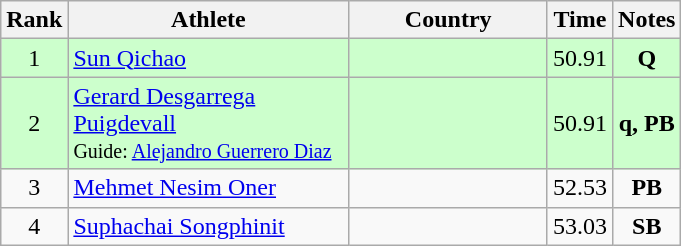<table class="wikitable sortable" style="text-align:center">
<tr>
<th>Rank</th>
<th style="width:180px">Athlete</th>
<th style="width:125px">Country</th>
<th>Time</th>
<th>Notes</th>
</tr>
<tr style="background:#cfc;">
<td>1</td>
<td style="text-align:left;"><a href='#'>Sun Qichao</a></td>
<td style="text-align:left;"></td>
<td>50.91</td>
<td><strong>Q</strong></td>
</tr>
<tr style="background:#cfc;">
<td>2</td>
<td style="text-align:left;"><a href='#'>Gerard Desgarrega Puigdevall</a><br><small>Guide: <a href='#'>Alejandro Guerrero Diaz</a></small></td>
<td style="text-align:left;"></td>
<td>50.91</td>
<td><strong>q, PB</strong></td>
</tr>
<tr>
<td>3</td>
<td style="text-align:left;"><a href='#'>Mehmet Nesim Oner</a></td>
<td style="text-align:left;"></td>
<td>52.53</td>
<td><strong>PB</strong></td>
</tr>
<tr>
<td>4</td>
<td style="text-align:left;"><a href='#'>Suphachai Songphinit</a></td>
<td style="text-align:left;"></td>
<td>53.03</td>
<td><strong>SB</strong></td>
</tr>
</table>
